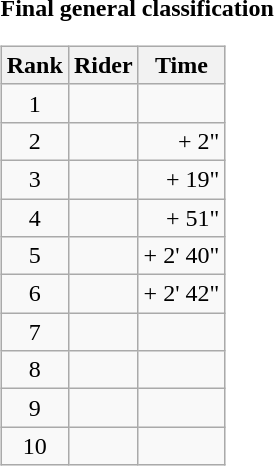<table>
<tr>
<td><strong>Final general classification</strong><br><table class="wikitable">
<tr>
<th scope="col">Rank</th>
<th scope="col">Rider</th>
<th scope="col">Time</th>
</tr>
<tr>
<td style="text-align:center;">1</td>
<td></td>
<td style="text-align:right;"></td>
</tr>
<tr>
<td style="text-align:center;">2</td>
<td></td>
<td style="text-align:right;">+ 2"</td>
</tr>
<tr>
<td style="text-align:center;">3</td>
<td></td>
<td style="text-align:right;">+ 19"</td>
</tr>
<tr>
<td style="text-align:center;">4</td>
<td></td>
<td style="text-align:right;">+ 51"</td>
</tr>
<tr>
<td style="text-align:center;">5</td>
<td></td>
<td style="text-align:right;">+ 2' 40"</td>
</tr>
<tr>
<td style="text-align:center;">6</td>
<td></td>
<td style="text-align:right;">+ 2' 42"</td>
</tr>
<tr>
<td style="text-align:center;">7</td>
<td></td>
<td style="text-align:right;"></td>
</tr>
<tr>
<td style="text-align:center;">8</td>
<td></td>
<td style="text-align:right;"></td>
</tr>
<tr>
<td style="text-align:center;">9</td>
<td></td>
<td style="text-align:right;"></td>
</tr>
<tr>
<td style="text-align:center;">10</td>
<td></td>
<td style="text-align:right;"></td>
</tr>
</table>
</td>
</tr>
</table>
